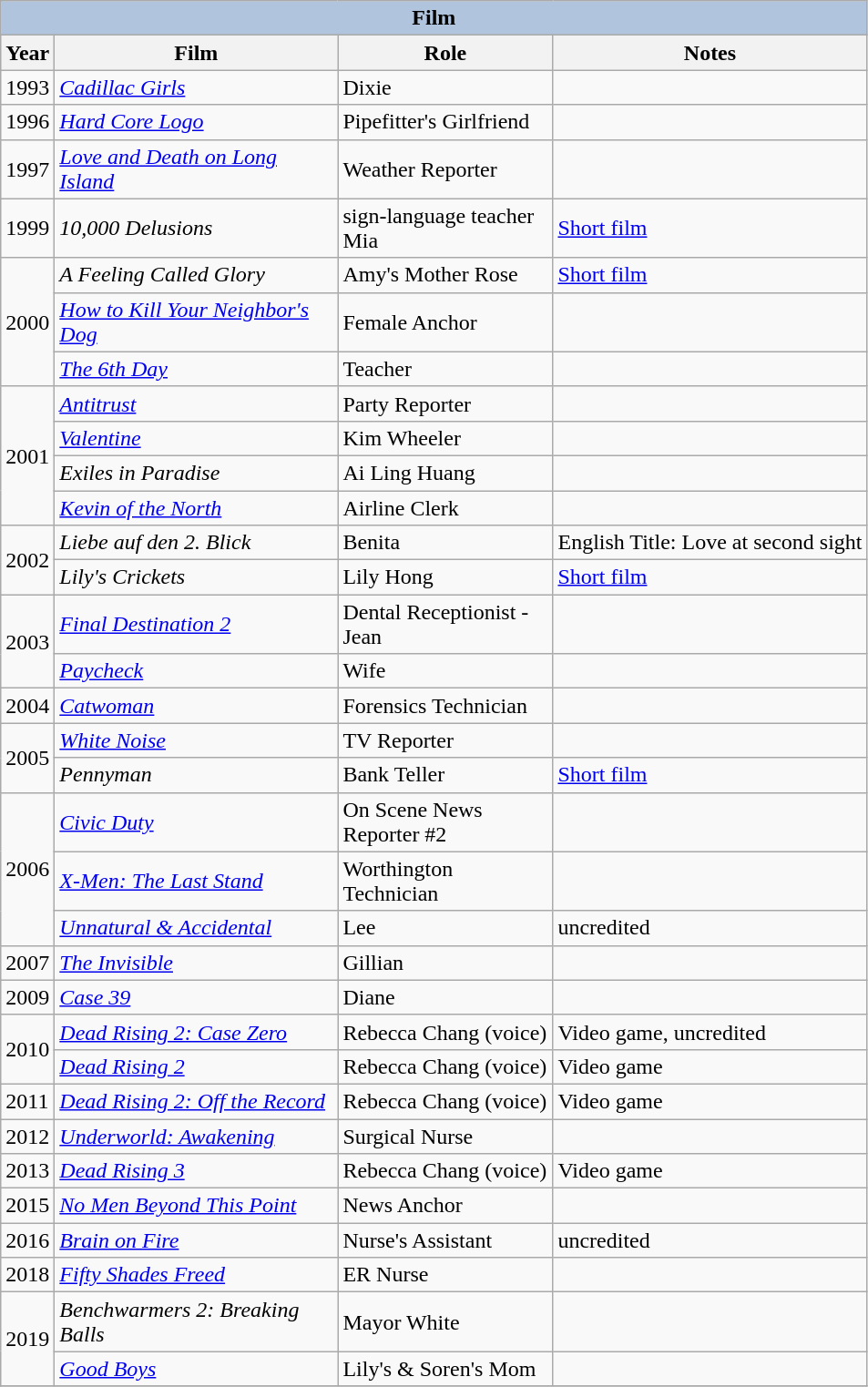<table class="wikitable sortable">
<tr>
<th colspan="4" style="background: LightSteelBlue;">Film</th>
</tr>
<tr>
<th>Year</th>
<th width="200">Film</th>
<th width="150">Role</th>
<th class="unsortable">Notes</th>
</tr>
<tr>
<td>1993</td>
<td><em><a href='#'>Cadillac Girls</a></em></td>
<td>Dixie</td>
<td></td>
</tr>
<tr>
<td>1996</td>
<td><em><a href='#'>Hard Core Logo</a></em></td>
<td>Pipefitter's Girlfriend</td>
<td></td>
</tr>
<tr>
<td>1997</td>
<td><em><a href='#'>Love and Death on Long Island</a></em></td>
<td>Weather Reporter</td>
<td></td>
</tr>
<tr>
<td>1999</td>
<td><em>10,000 Delusions</em></td>
<td>sign-language teacher Mia</td>
<td><a href='#'>Short film</a></td>
</tr>
<tr>
<td rowspan="3">2000</td>
<td data-sort-value="Feeling Called Glory, A"><em>A Feeling Called Glory</em></td>
<td>Amy's Mother Rose</td>
<td><a href='#'>Short film</a></td>
</tr>
<tr>
<td><em><a href='#'>How to Kill Your Neighbor's Dog</a></em></td>
<td>Female Anchor</td>
<td></td>
</tr>
<tr>
<td><em><a href='#'>The 6th Day</a></em></td>
<td>Teacher</td>
<td></td>
</tr>
<tr>
<td rowspan="4">2001</td>
<td><em><a href='#'>Antitrust</a></em></td>
<td>Party Reporter</td>
<td></td>
</tr>
<tr>
<td><em><a href='#'>Valentine</a></em></td>
<td>Kim Wheeler</td>
<td></td>
</tr>
<tr>
<td><em>Exiles in Paradise</em></td>
<td>Ai Ling Huang</td>
<td></td>
</tr>
<tr>
<td><em><a href='#'>Kevin of the North</a></em></td>
<td>Airline Clerk</td>
<td></td>
</tr>
<tr>
<td rowspan="2">2002</td>
<td><em>Liebe auf den 2. Blick</em></td>
<td>Benita</td>
<td>English Title: Love at second sight</td>
</tr>
<tr>
<td><em>Lily's Crickets</em></td>
<td>Lily Hong</td>
<td><a href='#'>Short film</a></td>
</tr>
<tr>
<td rowspan="2">2003</td>
<td><em><a href='#'>Final Destination 2</a></em></td>
<td>Dental Receptionist - Jean</td>
<td></td>
</tr>
<tr>
<td><em><a href='#'>Paycheck</a></em></td>
<td>Wife</td>
<td></td>
</tr>
<tr>
<td>2004</td>
<td><em><a href='#'>Catwoman</a></em></td>
<td>Forensics Technician</td>
<td></td>
</tr>
<tr>
<td rowspan="2">2005</td>
<td><em><a href='#'>White Noise</a></em></td>
<td>TV Reporter</td>
<td></td>
</tr>
<tr>
<td><em>Pennyman</em></td>
<td>Bank Teller</td>
<td><a href='#'>Short film</a></td>
</tr>
<tr>
<td rowspan="3">2006</td>
<td><em><a href='#'>Civic Duty</a></em></td>
<td>On Scene News Reporter #2</td>
<td></td>
</tr>
<tr>
<td><em><a href='#'>X-Men: The Last Stand</a></em></td>
<td>Worthington Technician</td>
<td></td>
</tr>
<tr>
<td><em><a href='#'>Unnatural & Accidental</a></em></td>
<td>Lee</td>
<td>uncredited</td>
</tr>
<tr>
<td>2007</td>
<td><em><a href='#'>The Invisible</a></em></td>
<td>Gillian</td>
<td></td>
</tr>
<tr>
<td>2009</td>
<td><em><a href='#'>Case 39</a></em></td>
<td>Diane</td>
<td></td>
</tr>
<tr>
<td rowspan="2">2010</td>
<td><em><a href='#'>Dead Rising 2: Case Zero</a></em></td>
<td>Rebecca Chang (voice)</td>
<td>Video game, uncredited</td>
</tr>
<tr>
<td><em><a href='#'>Dead Rising 2</a></em></td>
<td>Rebecca Chang (voice)</td>
<td>Video game</td>
</tr>
<tr>
<td>2011</td>
<td><em><a href='#'>Dead Rising 2: Off the Record</a></em></td>
<td>Rebecca Chang (voice)</td>
<td>Video game</td>
</tr>
<tr>
<td>2012</td>
<td><em><a href='#'>Underworld: Awakening</a></em></td>
<td>Surgical Nurse</td>
<td></td>
</tr>
<tr>
<td>2013</td>
<td><em><a href='#'>Dead Rising 3</a></em></td>
<td>Rebecca Chang (voice)</td>
<td>Video game</td>
</tr>
<tr>
<td>2015</td>
<td><em><a href='#'>No Men Beyond This Point</a></em></td>
<td>News Anchor</td>
<td></td>
</tr>
<tr>
<td>2016</td>
<td><em><a href='#'>Brain on Fire</a></em></td>
<td>Nurse's Assistant</td>
<td>uncredited</td>
</tr>
<tr>
<td>2018</td>
<td><em><a href='#'>Fifty Shades Freed</a></em></td>
<td>ER Nurse</td>
<td></td>
</tr>
<tr>
<td rowspan="2">2019</td>
<td><em>Benchwarmers 2: Breaking Balls</em></td>
<td>Mayor White</td>
<td></td>
</tr>
<tr>
<td><em><a href='#'>Good Boys</a></em></td>
<td>Lily's & Soren's Mom</td>
<td></td>
</tr>
<tr>
</tr>
</table>
